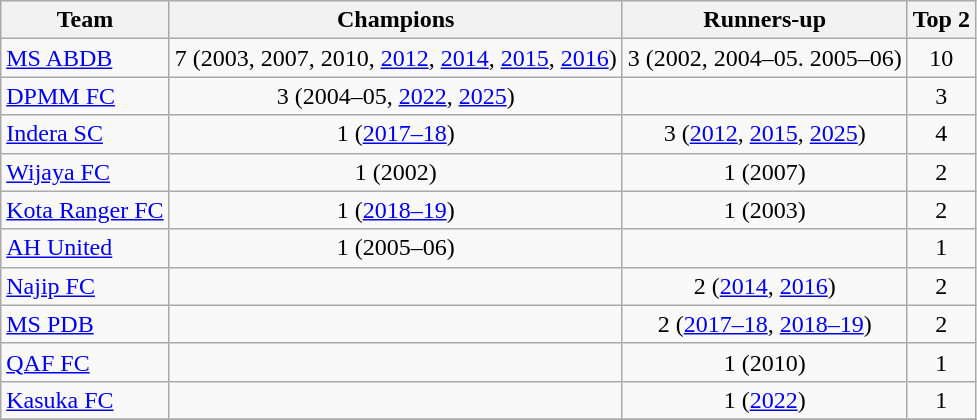<table class="wikitable" style="text-align:center">
<tr>
<th>Team</th>
<th>Champions</th>
<th>Runners-up</th>
<th>Top 2</th>
</tr>
<tr>
<td align="left"><a href='#'>MS ABDB</a></td>
<td>7 (2003, 2007, 2010, <a href='#'>2012</a>, <a href='#'>2014</a>, <a href='#'>2015</a>, <a href='#'>2016</a>)</td>
<td>3 (2002, 2004–05. 2005–06)</td>
<td>10</td>
</tr>
<tr>
<td align="left"><a href='#'>DPMM FC</a></td>
<td>3 (2004–05, <a href='#'>2022</a>, <a href='#'>2025</a>)</td>
<td></td>
<td>3</td>
</tr>
<tr>
<td align="left"><a href='#'>Indera SC</a></td>
<td>1 (<a href='#'>2017–18</a>)</td>
<td>3 (<a href='#'>2012</a>, <a href='#'>2015</a>, <a href='#'>2025</a>)</td>
<td>4</td>
</tr>
<tr>
<td align="left"><a href='#'>Wijaya FC</a></td>
<td>1 (2002)</td>
<td>1 (2007)</td>
<td>2</td>
</tr>
<tr>
<td align="left"><a href='#'>Kota Ranger FC</a></td>
<td>1 (<a href='#'>2018–19</a>)</td>
<td>1 (2003)</td>
<td>2</td>
</tr>
<tr>
<td align="left"><a href='#'>AH United</a></td>
<td>1 (2005–06)</td>
<td></td>
<td>1</td>
</tr>
<tr>
<td align="left"><a href='#'>Najip FC</a></td>
<td></td>
<td>2 (<a href='#'>2014</a>, <a href='#'>2016</a>)</td>
<td>2</td>
</tr>
<tr>
<td align="left"><a href='#'>MS PDB</a></td>
<td></td>
<td>2 (<a href='#'>2017–18</a>, <a href='#'>2018–19</a>)</td>
<td>2</td>
</tr>
<tr>
<td align="left"><a href='#'>QAF FC</a></td>
<td></td>
<td>1 (2010)</td>
<td>1</td>
</tr>
<tr>
<td align="left"><a href='#'>Kasuka FC</a></td>
<td></td>
<td>1 (<a href='#'>2022</a>)</td>
<td>1</td>
</tr>
<tr>
</tr>
</table>
